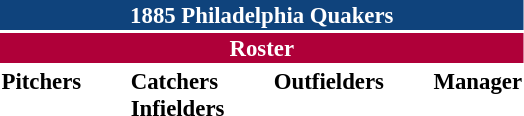<table class="toccolours" style="font-size: 95%;">
<tr>
<th colspan="10" style="background-color: #0f437c; color: white; text-align: center;">1885 Philadelphia Quakers</th>
</tr>
<tr>
<td colspan="10" style="background-color: #af0039; color: white; text-align: center;"><strong>Roster</strong></td>
</tr>
<tr>
<td valign="top"><strong>Pitchers</strong><br>


</td>
<td width="25px"></td>
<td valign="top"><strong>Catchers</strong><br>


<strong>Infielders</strong>




</td>
<td width="25px"></td>
<td valign="top"><strong>Outfielders</strong><br>


</td>
<td width="25px"></td>
<td valign="top"><strong>Manager</strong><br></td>
</tr>
</table>
